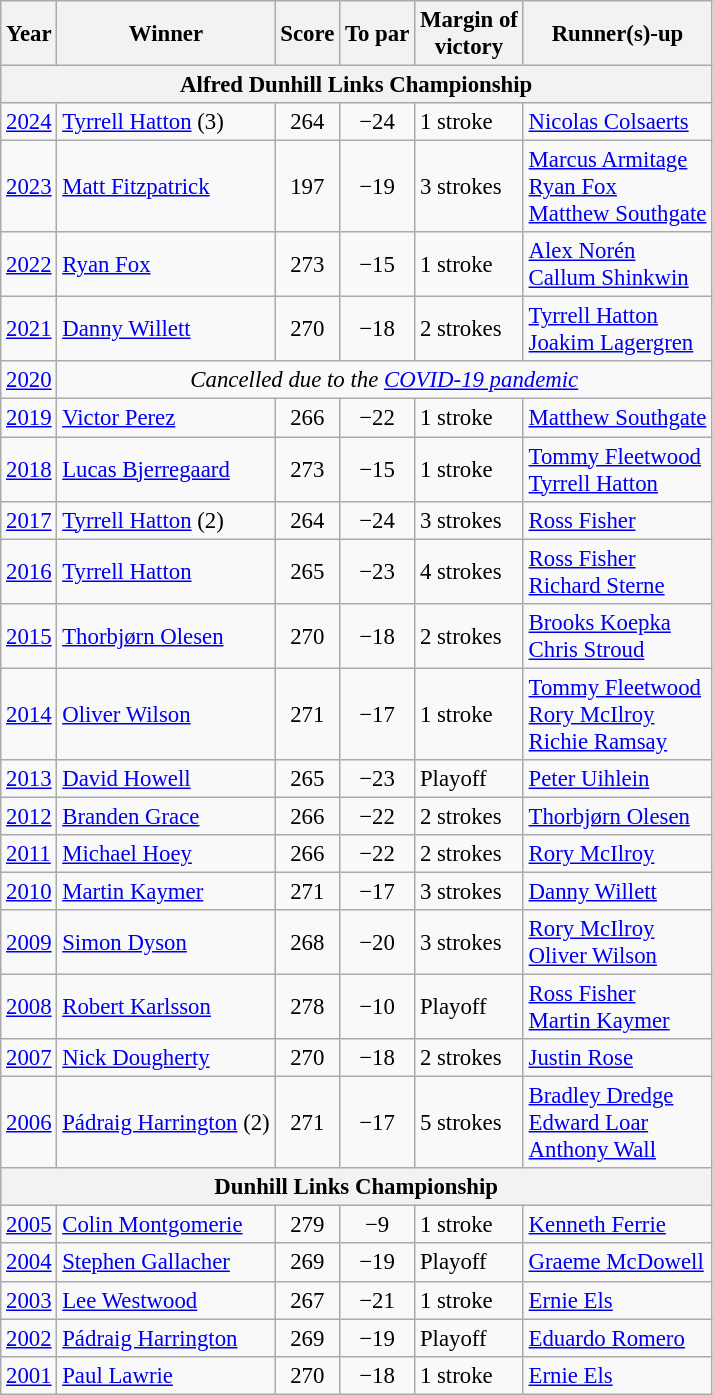<table class="wikitable" style="font-size:95%">
<tr>
<th>Year</th>
<th>Winner</th>
<th>Score</th>
<th>To par</th>
<th>Margin of<br>victory</th>
<th>Runner(s)-up</th>
</tr>
<tr>
<th colspan="7">Alfred Dunhill Links Championship</th>
</tr>
<tr>
<td><a href='#'>2024</a></td>
<td> <a href='#'>Tyrrell Hatton</a> (3)</td>
<td align=center>264</td>
<td align=center>−24</td>
<td>1 stroke</td>
<td> <a href='#'>Nicolas Colsaerts</a></td>
</tr>
<tr>
<td><a href='#'>2023</a></td>
<td> <a href='#'>Matt Fitzpatrick</a></td>
<td align=center>197</td>
<td align=center>−19</td>
<td>3 strokes</td>
<td> <a href='#'>Marcus Armitage</a><br> <a href='#'>Ryan Fox</a><br> <a href='#'>Matthew Southgate</a></td>
</tr>
<tr>
<td><a href='#'>2022</a></td>
<td> <a href='#'>Ryan Fox</a></td>
<td align=center>273</td>
<td align=center>−15</td>
<td>1 stroke</td>
<td> <a href='#'>Alex Norén</a><br> <a href='#'>Callum Shinkwin</a></td>
</tr>
<tr>
<td><a href='#'>2021</a></td>
<td> <a href='#'>Danny Willett</a></td>
<td align=center>270</td>
<td align=center>−18</td>
<td>2 strokes</td>
<td> <a href='#'>Tyrrell Hatton</a><br> <a href='#'>Joakim Lagergren</a></td>
</tr>
<tr>
<td><a href='#'>2020</a></td>
<td colspan="5" align="center"><em>Cancelled due to the <a href='#'>COVID-19 pandemic</a></em></td>
</tr>
<tr>
<td><a href='#'>2019</a></td>
<td> <a href='#'>Victor Perez</a></td>
<td align=center>266</td>
<td align=center>−22</td>
<td>1 stroke</td>
<td> <a href='#'>Matthew Southgate</a></td>
</tr>
<tr>
<td><a href='#'>2018</a></td>
<td> <a href='#'>Lucas Bjerregaard</a></td>
<td align=center>273</td>
<td align=center>−15</td>
<td>1 stroke</td>
<td> <a href='#'>Tommy Fleetwood</a><br> <a href='#'>Tyrrell Hatton</a></td>
</tr>
<tr>
<td><a href='#'>2017</a></td>
<td> <a href='#'>Tyrrell Hatton</a> (2)</td>
<td align=center>264</td>
<td align=center>−24</td>
<td>3 strokes</td>
<td> <a href='#'>Ross Fisher</a></td>
</tr>
<tr>
<td><a href='#'>2016</a></td>
<td> <a href='#'>Tyrrell Hatton</a></td>
<td align=center>265</td>
<td align=center>−23</td>
<td>4 strokes</td>
<td> <a href='#'>Ross Fisher</a> <br>  <a href='#'>Richard Sterne</a></td>
</tr>
<tr>
<td><a href='#'>2015</a></td>
<td> <a href='#'>Thorbjørn Olesen</a></td>
<td align=center>270</td>
<td align=center>−18</td>
<td>2 strokes</td>
<td> <a href='#'>Brooks Koepka</a><br> <a href='#'>Chris Stroud</a></td>
</tr>
<tr>
<td><a href='#'>2014</a></td>
<td> <a href='#'>Oliver Wilson</a></td>
<td align=center>271</td>
<td align=center>−17</td>
<td>1 stroke</td>
<td> <a href='#'>Tommy Fleetwood</a><br> <a href='#'>Rory McIlroy</a><br> <a href='#'>Richie Ramsay</a></td>
</tr>
<tr>
<td><a href='#'>2013</a></td>
<td> <a href='#'>David Howell</a></td>
<td align=center>265</td>
<td align=center>−23</td>
<td>Playoff</td>
<td> <a href='#'>Peter Uihlein</a></td>
</tr>
<tr>
<td><a href='#'>2012</a></td>
<td> <a href='#'>Branden Grace</a></td>
<td align=center>266</td>
<td align=center>−22</td>
<td>2 strokes</td>
<td> <a href='#'>Thorbjørn Olesen</a></td>
</tr>
<tr>
<td><a href='#'>2011</a></td>
<td> <a href='#'>Michael Hoey</a></td>
<td align=center>266</td>
<td align=center>−22</td>
<td>2 strokes</td>
<td> <a href='#'>Rory McIlroy</a></td>
</tr>
<tr>
<td><a href='#'>2010</a></td>
<td> <a href='#'>Martin Kaymer</a></td>
<td align=center>271</td>
<td align=center>−17</td>
<td>3 strokes</td>
<td> <a href='#'>Danny Willett</a></td>
</tr>
<tr>
<td><a href='#'>2009</a></td>
<td> <a href='#'>Simon Dyson</a></td>
<td align=center>268</td>
<td align=center>−20</td>
<td>3 strokes</td>
<td> <a href='#'>Rory McIlroy</a><br> <a href='#'>Oliver Wilson</a></td>
</tr>
<tr>
<td><a href='#'>2008</a></td>
<td> <a href='#'>Robert Karlsson</a></td>
<td align=center>278</td>
<td align=center>−10</td>
<td>Playoff</td>
<td> <a href='#'>Ross Fisher</a><br> <a href='#'>Martin Kaymer</a></td>
</tr>
<tr>
<td><a href='#'>2007</a></td>
<td> <a href='#'>Nick Dougherty</a></td>
<td align=center>270</td>
<td align=center>−18</td>
<td>2 strokes</td>
<td> <a href='#'>Justin Rose</a></td>
</tr>
<tr>
<td><a href='#'>2006</a></td>
<td> <a href='#'>Pádraig Harrington</a> (2)</td>
<td align=center>271</td>
<td align=center>−17</td>
<td>5 strokes</td>
<td> <a href='#'>Bradley Dredge</a><br> <a href='#'>Edward Loar</a><br> <a href='#'>Anthony Wall</a></td>
</tr>
<tr>
<th colspan="7">Dunhill Links Championship</th>
</tr>
<tr>
<td><a href='#'>2005</a></td>
<td> <a href='#'>Colin Montgomerie</a></td>
<td align=center>279</td>
<td align=center>−9</td>
<td>1 stroke</td>
<td> <a href='#'>Kenneth Ferrie</a></td>
</tr>
<tr>
<td><a href='#'>2004</a></td>
<td> <a href='#'>Stephen Gallacher</a></td>
<td align=center>269</td>
<td align=center>−19</td>
<td>Playoff</td>
<td> <a href='#'>Graeme McDowell</a></td>
</tr>
<tr>
<td><a href='#'>2003</a></td>
<td> <a href='#'>Lee Westwood</a></td>
<td align=center>267</td>
<td align=center>−21</td>
<td>1 stroke</td>
<td> <a href='#'>Ernie Els</a></td>
</tr>
<tr>
<td><a href='#'>2002</a></td>
<td> <a href='#'>Pádraig Harrington</a></td>
<td align=center>269</td>
<td align=center>−19</td>
<td>Playoff</td>
<td> <a href='#'>Eduardo Romero</a></td>
</tr>
<tr>
<td><a href='#'>2001</a></td>
<td> <a href='#'>Paul Lawrie</a></td>
<td align=center>270</td>
<td align=center>−18</td>
<td>1 stroke</td>
<td> <a href='#'>Ernie Els</a></td>
</tr>
</table>
